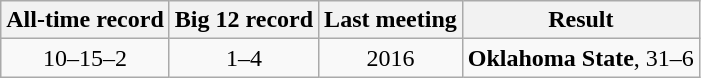<table class="wikitable">
<tr style="text-align:center;">
<th>All-time record</th>
<th>Big 12 record</th>
<th>Last meeting</th>
<th>Result</th>
</tr>
<tr style="text-align:center;">
<td>10–15–2</td>
<td>1–4</td>
<td>2016</td>
<td><strong>Oklahoma State</strong>, 31–6</td>
</tr>
</table>
